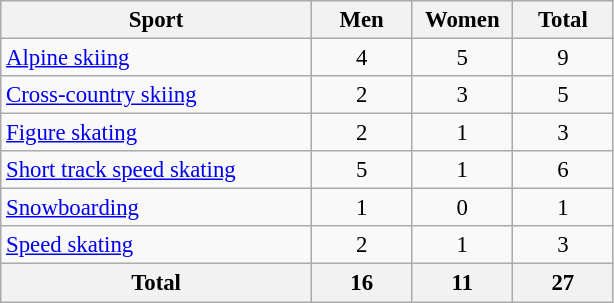<table class="wikitable" style="text-align:center; font-size: 95%">
<tr>
<th width=200>Sport</th>
<th width=60>Men</th>
<th width=60>Women</th>
<th width=60>Total</th>
</tr>
<tr>
<td align=left><a href='#'>Alpine skiing</a></td>
<td>4</td>
<td>5</td>
<td>9</td>
</tr>
<tr>
<td align=left><a href='#'>Cross-country skiing</a></td>
<td>2</td>
<td>3</td>
<td>5</td>
</tr>
<tr>
<td align=left><a href='#'>Figure skating</a></td>
<td>2</td>
<td>1</td>
<td>3</td>
</tr>
<tr>
<td align=left><a href='#'>Short track speed skating</a></td>
<td>5</td>
<td>1</td>
<td>6</td>
</tr>
<tr>
<td align=left><a href='#'>Snowboarding</a></td>
<td>1</td>
<td>0</td>
<td>1</td>
</tr>
<tr>
<td align=left><a href='#'>Speed skating</a></td>
<td>2</td>
<td>1</td>
<td>3</td>
</tr>
<tr>
<th>Total</th>
<th>16</th>
<th>11</th>
<th>27</th>
</tr>
</table>
